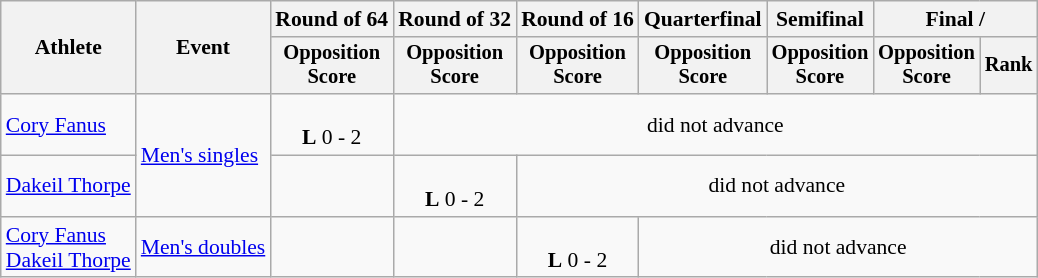<table class=wikitable style="font-size:90%">
<tr>
<th rowspan=2>Athlete</th>
<th rowspan=2>Event</th>
<th>Round of 64</th>
<th>Round of 32</th>
<th>Round of 16</th>
<th>Quarterfinal</th>
<th>Semifinal</th>
<th colspan=2>Final / </th>
</tr>
<tr style="font-size:95%">
<th>Opposition<br>Score</th>
<th>Opposition<br>Score</th>
<th>Opposition<br>Score</th>
<th>Opposition<br>Score</th>
<th>Opposition<br>Score</th>
<th>Opposition<br>Score</th>
<th>Rank</th>
</tr>
<tr align=center>
<td align=left><a href='#'>Cory Fanus</a></td>
<td align=left rowspan=2><a href='#'>Men's singles</a></td>
<td><br> <strong>L</strong> 0 - 2</td>
<td colspan=6>did not advance</td>
</tr>
<tr align=center>
<td align=left><a href='#'>Dakeil Thorpe</a></td>
<td></td>
<td><br> <strong>L</strong> 0 - 2</td>
<td colspan=5>did not advance</td>
</tr>
<tr align=center>
<td align=left><a href='#'>Cory Fanus</a><br><a href='#'>Dakeil Thorpe</a></td>
<td align=left><a href='#'>Men's doubles</a></td>
<td></td>
<td></td>
<td><br> <strong>L</strong> 0 - 2</td>
<td colspan=4>did not advance</td>
</tr>
</table>
